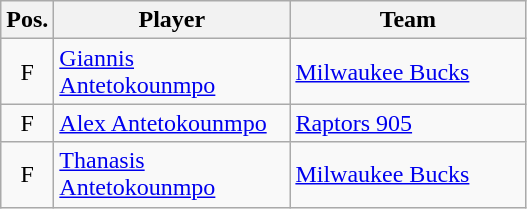<table class="wikitable">
<tr>
<th>Pos.</th>
<th style="width:150px;">Player</th>
<th width=150>Team</th>
</tr>
<tr>
<td style="text-align:center;">F</td>
<td><a href='#'>Giannis Antetokounmpo</a></td>
<td><a href='#'>Milwaukee Bucks</a></td>
</tr>
<tr>
<td style="text-align:center;">F</td>
<td><a href='#'>Alex Antetokounmpo</a></td>
<td><a href='#'>Raptors 905</a></td>
</tr>
<tr>
<td style="text-align:center;">F</td>
<td><a href='#'>Thanasis Antetokounmpo</a></td>
<td><a href='#'>Milwaukee Bucks</a></td>
</tr>
</table>
